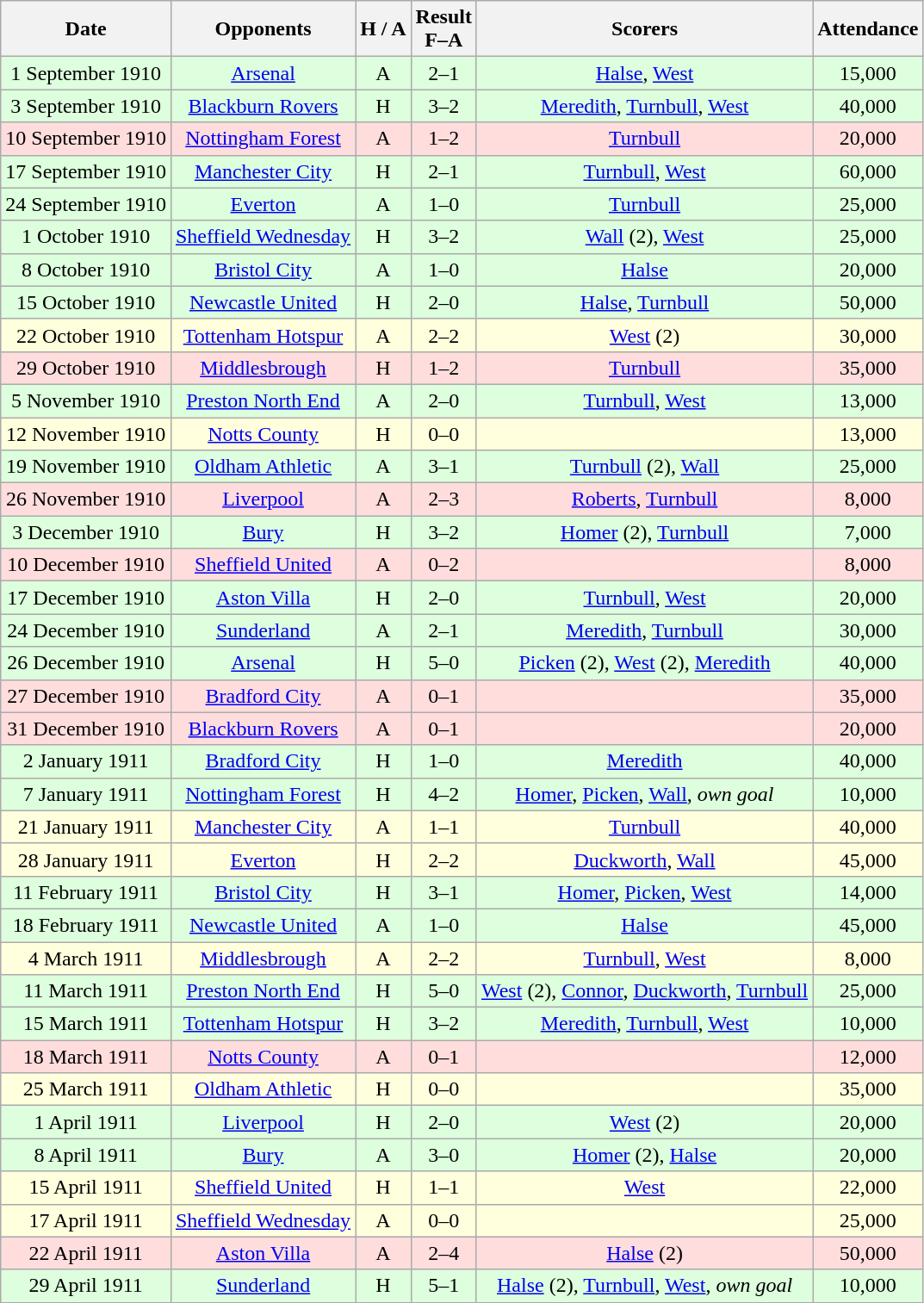<table class="wikitable" style="text-align:center">
<tr>
<th>Date</th>
<th>Opponents</th>
<th>H / A</th>
<th>Result<br>F–A</th>
<th>Scorers</th>
<th>Attendance</th>
</tr>
<tr bgcolor="#ddffdd">
<td>1 September 1910</td>
<td><a href='#'>Arsenal</a></td>
<td>A</td>
<td>2–1</td>
<td><a href='#'>Halse</a>, <a href='#'>West</a></td>
<td>15,000</td>
</tr>
<tr bgcolor="#ddffdd">
<td>3 September 1910</td>
<td><a href='#'>Blackburn Rovers</a></td>
<td>H</td>
<td>3–2</td>
<td><a href='#'>Meredith</a>, <a href='#'>Turnbull</a>, <a href='#'>West</a></td>
<td>40,000</td>
</tr>
<tr bgcolor="#ffdddd">
<td>10 September 1910</td>
<td><a href='#'>Nottingham Forest</a></td>
<td>A</td>
<td>1–2</td>
<td><a href='#'>Turnbull</a></td>
<td>20,000</td>
</tr>
<tr bgcolor="#ddffdd">
<td>17 September 1910</td>
<td><a href='#'>Manchester City</a></td>
<td>H</td>
<td>2–1</td>
<td><a href='#'>Turnbull</a>, <a href='#'>West</a></td>
<td>60,000</td>
</tr>
<tr bgcolor="#ddffdd">
<td>24 September 1910</td>
<td><a href='#'>Everton</a></td>
<td>A</td>
<td>1–0</td>
<td><a href='#'>Turnbull</a></td>
<td>25,000</td>
</tr>
<tr bgcolor="#ddffdd">
<td>1 October 1910</td>
<td><a href='#'>Sheffield Wednesday</a></td>
<td>H</td>
<td>3–2</td>
<td><a href='#'>Wall</a> (2), <a href='#'>West</a></td>
<td>25,000</td>
</tr>
<tr bgcolor="#ddffdd">
<td>8 October 1910</td>
<td><a href='#'>Bristol City</a></td>
<td>A</td>
<td>1–0</td>
<td><a href='#'>Halse</a></td>
<td>20,000</td>
</tr>
<tr bgcolor="#ddffdd">
<td>15 October 1910</td>
<td><a href='#'>Newcastle United</a></td>
<td>H</td>
<td>2–0</td>
<td><a href='#'>Halse</a>, <a href='#'>Turnbull</a></td>
<td>50,000</td>
</tr>
<tr bgcolor="#ffffdd">
<td>22 October 1910</td>
<td><a href='#'>Tottenham Hotspur</a></td>
<td>A</td>
<td>2–2</td>
<td><a href='#'>West</a> (2)</td>
<td>30,000</td>
</tr>
<tr bgcolor="#ffdddd">
<td>29 October 1910</td>
<td><a href='#'>Middlesbrough</a></td>
<td>H</td>
<td>1–2</td>
<td><a href='#'>Turnbull</a></td>
<td>35,000</td>
</tr>
<tr bgcolor="#ddffdd">
<td>5 November 1910</td>
<td><a href='#'>Preston North End</a></td>
<td>A</td>
<td>2–0</td>
<td><a href='#'>Turnbull</a>, <a href='#'>West</a></td>
<td>13,000</td>
</tr>
<tr bgcolor="#ffffdd">
<td>12 November 1910</td>
<td><a href='#'>Notts County</a></td>
<td>H</td>
<td>0–0</td>
<td></td>
<td>13,000</td>
</tr>
<tr bgcolor="#ddffdd">
<td>19 November 1910</td>
<td><a href='#'>Oldham Athletic</a></td>
<td>A</td>
<td>3–1</td>
<td><a href='#'>Turnbull</a> (2), <a href='#'>Wall</a></td>
<td>25,000</td>
</tr>
<tr bgcolor="#ffdddd">
<td>26 November 1910</td>
<td><a href='#'>Liverpool</a></td>
<td>A</td>
<td>2–3</td>
<td><a href='#'>Roberts</a>, <a href='#'>Turnbull</a></td>
<td>8,000</td>
</tr>
<tr bgcolor="#ddffdd">
<td>3 December 1910</td>
<td><a href='#'>Bury</a></td>
<td>H</td>
<td>3–2</td>
<td><a href='#'>Homer</a> (2), <a href='#'>Turnbull</a></td>
<td>7,000</td>
</tr>
<tr bgcolor="#ffdddd">
<td>10 December 1910</td>
<td><a href='#'>Sheffield United</a></td>
<td>A</td>
<td>0–2</td>
<td></td>
<td>8,000</td>
</tr>
<tr bgcolor="#ddffdd">
<td>17 December 1910</td>
<td><a href='#'>Aston Villa</a></td>
<td>H</td>
<td>2–0</td>
<td><a href='#'>Turnbull</a>, <a href='#'>West</a></td>
<td>20,000</td>
</tr>
<tr bgcolor="#ddffdd">
<td>24 December 1910</td>
<td><a href='#'>Sunderland</a></td>
<td>A</td>
<td>2–1</td>
<td><a href='#'>Meredith</a>, <a href='#'>Turnbull</a></td>
<td>30,000</td>
</tr>
<tr bgcolor="#ddffdd">
<td>26 December 1910</td>
<td><a href='#'>Arsenal</a></td>
<td>H</td>
<td>5–0</td>
<td><a href='#'>Picken</a> (2), <a href='#'>West</a> (2), <a href='#'>Meredith</a></td>
<td>40,000</td>
</tr>
<tr bgcolor="#ffdddd">
<td>27 December 1910</td>
<td><a href='#'>Bradford City</a></td>
<td>A</td>
<td>0–1</td>
<td></td>
<td>35,000</td>
</tr>
<tr bgcolor="#ffdddd">
<td>31 December 1910</td>
<td><a href='#'>Blackburn Rovers</a></td>
<td>A</td>
<td>0–1</td>
<td></td>
<td>20,000</td>
</tr>
<tr bgcolor="#ddffdd">
<td>2 January 1911</td>
<td><a href='#'>Bradford City</a></td>
<td>H</td>
<td>1–0</td>
<td><a href='#'>Meredith</a></td>
<td>40,000</td>
</tr>
<tr bgcolor="#ddffdd">
<td>7 January 1911</td>
<td><a href='#'>Nottingham Forest</a></td>
<td>H</td>
<td>4–2</td>
<td><a href='#'>Homer</a>, <a href='#'>Picken</a>, <a href='#'>Wall</a>, <em>own goal</em></td>
<td>10,000</td>
</tr>
<tr bgcolor="#ffffdd">
<td>21 January 1911</td>
<td><a href='#'>Manchester City</a></td>
<td>A</td>
<td>1–1</td>
<td><a href='#'>Turnbull</a></td>
<td>40,000</td>
</tr>
<tr bgcolor="#ffffdd">
<td>28 January 1911</td>
<td><a href='#'>Everton</a></td>
<td>H</td>
<td>2–2</td>
<td><a href='#'>Duckworth</a>, <a href='#'>Wall</a></td>
<td>45,000</td>
</tr>
<tr bgcolor="#ddffdd">
<td>11 February 1911</td>
<td><a href='#'>Bristol City</a></td>
<td>H</td>
<td>3–1</td>
<td><a href='#'>Homer</a>, <a href='#'>Picken</a>, <a href='#'>West</a></td>
<td>14,000</td>
</tr>
<tr bgcolor="#ddffdd">
<td>18 February 1911</td>
<td><a href='#'>Newcastle United</a></td>
<td>A</td>
<td>1–0</td>
<td><a href='#'>Halse</a></td>
<td>45,000</td>
</tr>
<tr bgcolor="#ffffdd">
<td>4 March 1911</td>
<td><a href='#'>Middlesbrough</a></td>
<td>A</td>
<td>2–2</td>
<td><a href='#'>Turnbull</a>, <a href='#'>West</a></td>
<td>8,000</td>
</tr>
<tr bgcolor="#ddffdd">
<td>11 March 1911</td>
<td><a href='#'>Preston North End</a></td>
<td>H</td>
<td>5–0</td>
<td><a href='#'>West</a> (2), <a href='#'>Connor</a>, <a href='#'>Duckworth</a>, <a href='#'>Turnbull</a></td>
<td>25,000</td>
</tr>
<tr bgcolor="#ddffdd">
<td>15 March 1911</td>
<td><a href='#'>Tottenham Hotspur</a></td>
<td>H</td>
<td>3–2</td>
<td><a href='#'>Meredith</a>, <a href='#'>Turnbull</a>, <a href='#'>West</a></td>
<td>10,000</td>
</tr>
<tr bgcolor="#ffdddd">
<td>18 March 1911</td>
<td><a href='#'>Notts County</a></td>
<td>A</td>
<td>0–1</td>
<td></td>
<td>12,000</td>
</tr>
<tr bgcolor="#ffffdd">
<td>25 March 1911</td>
<td><a href='#'>Oldham Athletic</a></td>
<td>H</td>
<td>0–0</td>
<td></td>
<td>35,000</td>
</tr>
<tr bgcolor="#ddffdd">
<td>1 April 1911</td>
<td><a href='#'>Liverpool</a></td>
<td>H</td>
<td>2–0</td>
<td><a href='#'>West</a> (2)</td>
<td>20,000</td>
</tr>
<tr bgcolor="#ddffdd">
<td>8 April 1911</td>
<td><a href='#'>Bury</a></td>
<td>A</td>
<td>3–0</td>
<td><a href='#'>Homer</a> (2), <a href='#'>Halse</a></td>
<td>20,000</td>
</tr>
<tr bgcolor="#ffffdd">
<td>15 April 1911</td>
<td><a href='#'>Sheffield United</a></td>
<td>H</td>
<td>1–1</td>
<td><a href='#'>West</a></td>
<td>22,000</td>
</tr>
<tr bgcolor="#ffffdd">
<td>17 April 1911</td>
<td><a href='#'>Sheffield Wednesday</a></td>
<td>A</td>
<td>0–0</td>
<td></td>
<td>25,000</td>
</tr>
<tr bgcolor="#ffdddd">
<td>22 April 1911</td>
<td><a href='#'>Aston Villa</a></td>
<td>A</td>
<td>2–4</td>
<td><a href='#'>Halse</a> (2)</td>
<td>50,000</td>
</tr>
<tr bgcolor="#ddffdd">
<td>29 April 1911</td>
<td><a href='#'>Sunderland</a></td>
<td>H</td>
<td>5–1</td>
<td><a href='#'>Halse</a> (2), <a href='#'>Turnbull</a>, <a href='#'>West</a>, <em>own goal</em></td>
<td>10,000</td>
</tr>
</table>
